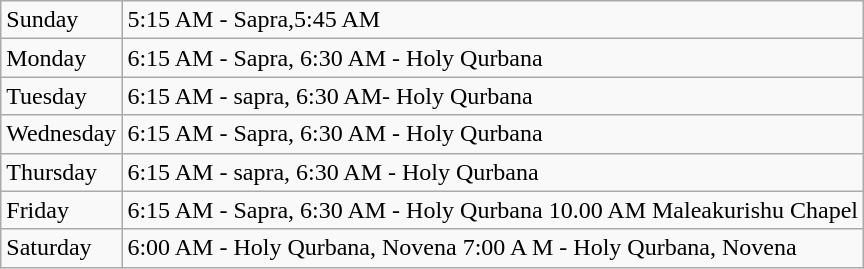<table class="wikitable">
<tr>
<td>Sunday</td>
<td>5:15 AM - Sapra,5:45 AM</td>
</tr>
<tr>
<td>Monday</td>
<td>6:15 AM - Sapra, 6:30 AM - Holy Qurbana</td>
</tr>
<tr>
<td>Tuesday</td>
<td>6:15 AM - sapra, 6:30 AM- Holy Qurbana</td>
</tr>
<tr>
<td>Wednesday</td>
<td>6:15 AM - Sapra, 6:30 AM - Holy Qurbana</td>
</tr>
<tr>
<td>Thursday</td>
<td>6:15 AM - sapra, 6:30 AM - Holy Qurbana</td>
</tr>
<tr>
<td>Friday</td>
<td>6:15 AM - Sapra, 6:30 AM - Holy Qurbana 10.00 AM Maleakurishu Chapel</td>
</tr>
<tr>
<td>Saturday</td>
<td>6:00 AM - Holy Qurbana, Novena 7:00 A M - Holy Qurbana, Novena</td>
</tr>
</table>
